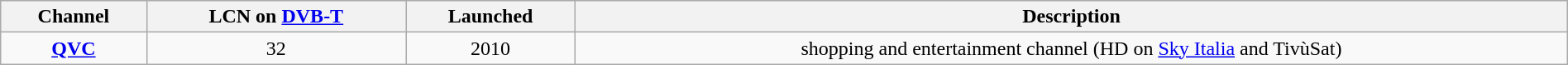<table class="wikitable" style="width:100%; margin-left:0.5em; margin-bottom:0.5em; text-align:center">
<tr>
<th>Channel</th>
<th>LCN on <a href='#'>DVB-T</a></th>
<th>Launched</th>
<th>Description</th>
</tr>
<tr>
<td><strong><a href='#'>QVC</a></strong></td>
<td>32</td>
<td>2010</td>
<td>shopping and entertainment channel (HD on <a href='#'>Sky Italia</a> and TivùSat)</td>
</tr>
</table>
